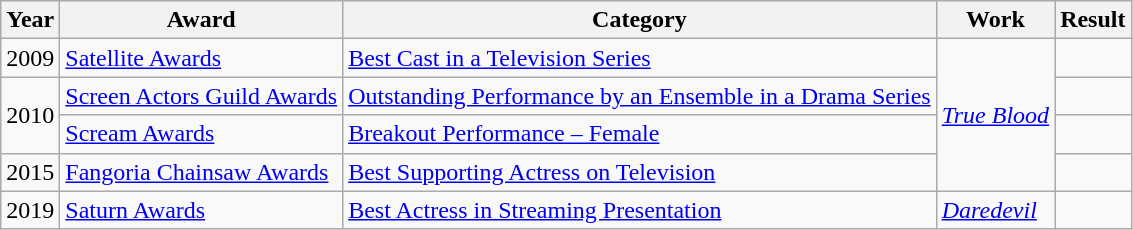<table class="wikitable sortable">
<tr>
<th>Year</th>
<th>Award</th>
<th>Category</th>
<th>Work</th>
<th>Result</th>
</tr>
<tr>
<td>2009</td>
<td><a href='#'>Satellite Awards</a></td>
<td><a href='#'>Best Cast in a Television Series</a></td>
<td rowspan="4"><em><a href='#'>True Blood</a></em></td>
<td></td>
</tr>
<tr>
<td rowspan="2">2010</td>
<td><a href='#'>Screen Actors Guild Awards</a></td>
<td><a href='#'>Outstanding Performance by an Ensemble in a Drama Series</a></td>
<td></td>
</tr>
<tr>
<td><a href='#'>Scream Awards</a></td>
<td><a href='#'>Breakout Performance – Female</a></td>
<td></td>
</tr>
<tr>
<td>2015</td>
<td><a href='#'>Fangoria Chainsaw Awards</a></td>
<td><a href='#'>Best Supporting Actress on Television</a></td>
<td></td>
</tr>
<tr>
<td>2019</td>
<td><a href='#'>Saturn Awards</a></td>
<td><a href='#'>Best Actress in Streaming Presentation</a></td>
<td><a href='#'><em>Daredevil</em></a></td>
<td></td>
</tr>
</table>
